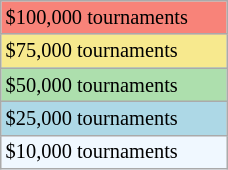<table class="wikitable" style="font-size:85%;" width=12%>
<tr style="background:#f88379;">
<td>$100,000 tournaments</td>
</tr>
<tr style="background:#f7e98e;">
<td>$75,000 tournaments</td>
</tr>
<tr style="background:#addfad;">
<td>$50,000 tournaments</td>
</tr>
<tr style="background:lightblue;">
<td>$25,000 tournaments</td>
</tr>
<tr style="background:#f0f8ff;">
<td>$10,000 tournaments</td>
</tr>
</table>
